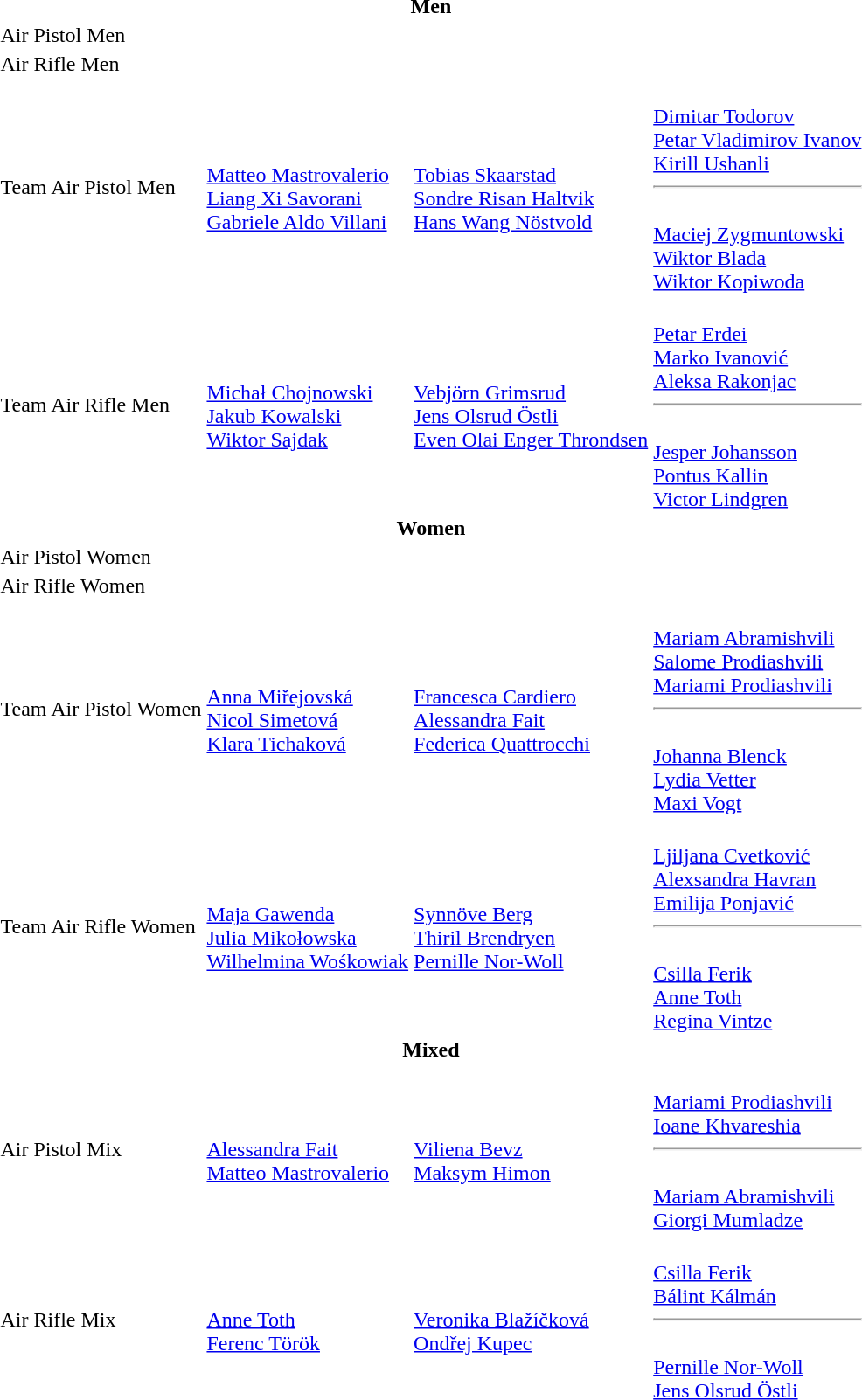<table>
<tr>
<th colspan=4>Men</th>
</tr>
<tr>
<td>Air Pistol Men</td>
<td></td>
<td></td>
<td></td>
</tr>
<tr>
<td>Air Rifle Men</td>
<td></td>
<td></td>
<td></td>
</tr>
<tr>
<td>Team Air Pistol Men</td>
<td><br><a href='#'>Matteo Mastrovalerio</a><br><a href='#'>Liang Xi Savorani</a><br><a href='#'>Gabriele Aldo Villani</a></td>
<td><br><a href='#'>Tobias Skaarstad</a><br><a href='#'>Sondre Risan Haltvik</a><br><a href='#'>Hans Wang Nöstvold</a></td>
<td><br><a href='#'>Dimitar Todorov</a><br><a href='#'>Petar Vladimirov Ivanov</a><br><a href='#'>Kirill Ushanli</a><hr><br><a href='#'>Maciej Zygmuntowski</a><br><a href='#'>Wiktor Blada</a><br><a href='#'>Wiktor Kopiwoda</a></td>
</tr>
<tr>
<td>Team Air Rifle Men</td>
<td><br><a href='#'>Michał Chojnowski</a><br><a href='#'>Jakub Kowalski</a><br><a href='#'>Wiktor Sajdak</a></td>
<td><br><a href='#'>Vebjörn Grimsrud</a><br><a href='#'>Jens Olsrud Östli</a><br><a href='#'>Even Olai Enger Throndsen</a></td>
<td><br><a href='#'>Petar Erdei</a><br><a href='#'>Marko Ivanović</a><br><a href='#'>Aleksa Rakonjac</a><hr><br><a href='#'>Jesper Johansson</a><br><a href='#'>Pontus Kallin</a><br><a href='#'>Victor Lindgren</a></td>
</tr>
<tr>
<th colspan=4>Women</th>
</tr>
<tr>
<td>Air Pistol Women</td>
<td></td>
<td></td>
<td></td>
</tr>
<tr>
<td>Air Rifle Women</td>
<td></td>
<td></td>
<td></td>
</tr>
<tr>
<td>Team Air Pistol Women</td>
<td><br><a href='#'>Anna Miřejovská</a><br><a href='#'>Nicol Simetová</a><br><a href='#'>Klara Tichaková</a></td>
<td><br><a href='#'>Francesca Cardiero</a><br><a href='#'>Alessandra Fait</a><br><a href='#'>Federica Quattrocchi</a></td>
<td><br><a href='#'>Mariam Abramishvili</a><br><a href='#'>Salome Prodiashvili</a><br><a href='#'>Mariami Prodiashvili</a><hr><br><a href='#'>Johanna Blenck</a><br><a href='#'>Lydia Vetter</a><br><a href='#'>Maxi Vogt</a></td>
</tr>
<tr>
<td>Team Air Rifle Women</td>
<td><br><a href='#'>Maja Gawenda</a><br><a href='#'>Julia Mikołowska</a><br><a href='#'>Wilhelmina Wośkowiak</a></td>
<td><br><a href='#'>Synnöve Berg</a><br><a href='#'>Thiril Brendryen</a><br><a href='#'>Pernille Nor-Woll</a></td>
<td><br><a href='#'>Ljiljana Cvetković</a><br><a href='#'>Alexsandra Havran</a><br><a href='#'>Emilija Ponjavić</a><hr><br><a href='#'>Csilla Ferik</a><br><a href='#'>Anne Toth</a><br><a href='#'>Regina Vintze</a></td>
</tr>
<tr>
<th colspan=4>Mixed</th>
</tr>
<tr>
<td>Air Pistol Mix</td>
<td><br><a href='#'>Alessandra Fait</a><br><a href='#'>Matteo Mastrovalerio</a></td>
<td><br><a href='#'>Viliena Bevz</a><br><a href='#'>Maksym Himon</a></td>
<td><br><a href='#'>Mariami Prodiashvili</a><br><a href='#'>Ioane Khvareshia</a><hr><br><a href='#'>Mariam Abramishvili</a><br><a href='#'>Giorgi Mumladze</a></td>
</tr>
<tr>
<td>Air Rifle Mix</td>
<td><br><a href='#'>Anne Toth</a><br><a href='#'>Ferenc Török</a></td>
<td><br><a href='#'>Veronika Blažíčková</a><br><a href='#'>Ondřej Kupec</a></td>
<td><br><a href='#'>Csilla Ferik</a><br><a href='#'>Bálint Kálmán</a><hr><br><a href='#'>Pernille Nor-Woll</a><br><a href='#'>Jens Olsrud Östli</a></td>
</tr>
</table>
